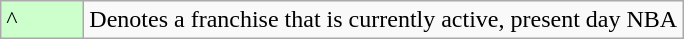<table class="wikitable">
<tr>
<td style="background-color:#CCFFCC; border:1px solid #aaaaaa; width:3em">^</td>
<td>Denotes a franchise that is currently active, present day NBA</td>
</tr>
</table>
